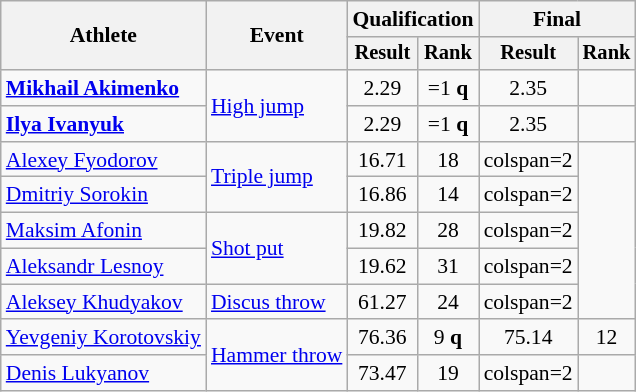<table class=wikitable style=font-size:90%>
<tr>
<th rowspan=2>Athlete</th>
<th rowspan=2>Event</th>
<th colspan=2>Qualification</th>
<th colspan=2>Final</th>
</tr>
<tr style=font-size:95%>
<th>Result</th>
<th>Rank</th>
<th>Result</th>
<th>Rank</th>
</tr>
<tr align=center>
<td align=left><strong><a href='#'>Mikhail Akimenko</a></strong></td>
<td align=left rowspan=2><a href='#'>High jump</a></td>
<td>2.29</td>
<td>=1 <strong>q</strong></td>
<td>2.35</td>
<td></td>
</tr>
<tr align=center>
<td align=left><strong><a href='#'>Ilya Ivanyuk</a></strong></td>
<td>2.29</td>
<td>=1 <strong>q</strong></td>
<td>2.35</td>
<td></td>
</tr>
<tr align=center>
<td align=left><a href='#'>Alexey Fyodorov</a></td>
<td align=left rowspan=2><a href='#'>Triple jump</a></td>
<td>16.71</td>
<td>18</td>
<td>colspan=2 </td>
</tr>
<tr align=center>
<td align=left><a href='#'>Dmitriy Sorokin</a></td>
<td>16.86</td>
<td>14</td>
<td>colspan=2 </td>
</tr>
<tr align=center>
<td align=left><a href='#'>Maksim Afonin</a></td>
<td align=left rowspan=2><a href='#'>Shot put</a></td>
<td>19.82</td>
<td>28</td>
<td>colspan=2 </td>
</tr>
<tr align=center>
<td align=left><a href='#'>Aleksandr Lesnoy</a></td>
<td>19.62</td>
<td>31</td>
<td>colspan=2 </td>
</tr>
<tr align=center>
<td align=left><a href='#'>Aleksey Khudyakov</a></td>
<td align=left><a href='#'>Discus throw</a></td>
<td>61.27</td>
<td>24</td>
<td>colspan=2 </td>
</tr>
<tr align=center>
<td align=left><a href='#'>Yevgeniy Korotovskiy</a></td>
<td align=left rowspan=2><a href='#'>Hammer throw</a></td>
<td>76.36</td>
<td>9 <strong>q</strong></td>
<td>75.14</td>
<td>12</td>
</tr>
<tr align=center>
<td align=left><a href='#'>Denis Lukyanov</a></td>
<td>73.47</td>
<td>19</td>
<td>colspan=2 </td>
</tr>
</table>
